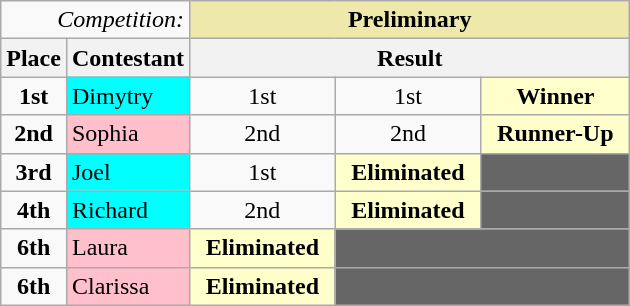<table class="wikitable">
<tr>
<td width=30% colspan="2" align="right"><em>Competition:</em></td>
<td colspan="11" bgcolor="palegoldenrod" align="Center"><strong>Preliminary</strong></td>
</tr>
<tr>
<th>Place</th>
<th>Contestant</th>
<th colspan="14" align="center">Result</th>
</tr>
<tr>
<td align="center"><strong>1st</strong></td>
<td bgcolor="cyan">Dimytry</td>
<td align="center">1st</td>
<td align="center">1st</td>
<td bgcolor="FFFFCC" align="center"><strong>Winner</strong></td>
</tr>
<tr>
<td align="center"><strong>2nd</strong></td>
<td bgcolor="pink">Sophia</td>
<td align="center">2nd</td>
<td align="center">2nd</td>
<td bgcolor="FFFFCC" align="center"><strong>Runner-Up</strong></td>
</tr>
<tr>
<td align="center"><strong>3rd</strong></td>
<td bgcolor="cyan">Joel</td>
<td align="center">1st</td>
<td bgcolor="FFFFCC" align="center"><strong>Eliminated</strong></td>
<td colspan="1" bgcolor="666666"></td>
</tr>
<tr>
<td align="center"><strong>4th</strong></td>
<td bgcolor="cyan">Richard</td>
<td align="center">2nd</td>
<td bgcolor="FFFFCC" align="center"><strong>Eliminated</strong></td>
<td colspan="1" bgcolor="666666"></td>
</tr>
<tr>
<td align="center"><strong>6th</strong></td>
<td bgcolor="pink">Laura</td>
<td bgcolor="FFFFCC" align="center"><strong>Eliminated</strong></td>
<td colspan="2" bgcolor="666666"></td>
</tr>
<tr>
<td align="center"><strong>6th</strong></td>
<td bgcolor="pink">Clarissa</td>
<td bgcolor="FFFFCC" align="center"><strong>Eliminated</strong></td>
<td colspan="2" bgcolor="666666"></td>
</tr>
</table>
